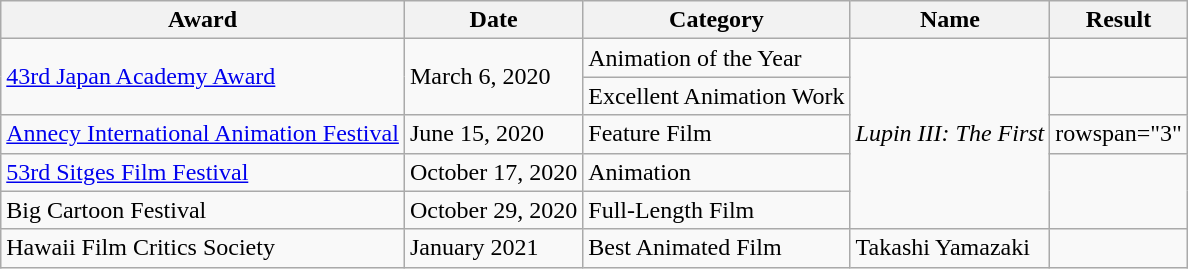<table class="plainrowheaders wikitable" style="align:center;">
<tr>
<th scope="col">Award</th>
<th>Date</th>
<th scope="col">Category</th>
<th scope="col">Name</th>
<th scope="col">Result</th>
</tr>
<tr>
<td rowspan="2"><a href='#'>43rd Japan Academy Award</a></td>
<td rowspan="2">March 6, 2020</td>
<td>Animation of the Year</td>
<td rowspan="5"><em>Lupin III: The First</em></td>
<td></td>
</tr>
<tr>
<td>Excellent Animation Work</td>
<td></td>
</tr>
<tr>
<td><a href='#'>Annecy International Animation Festival</a></td>
<td>June 15, 2020</td>
<td>Feature Film</td>
<td>rowspan="3"</td>
</tr>
<tr>
<td><a href='#'>53rd Sitges Film Festival</a></td>
<td>October 17, 2020</td>
<td>Animation</td>
</tr>
<tr>
<td>Big Cartoon Festival</td>
<td>October 29, 2020</td>
<td>Full-Length Film</td>
</tr>
<tr>
<td>Hawaii Film Critics Society</td>
<td>January 2021</td>
<td>Best Animated Film</td>
<td>Takashi Yamazaki</td>
<td></td>
</tr>
</table>
